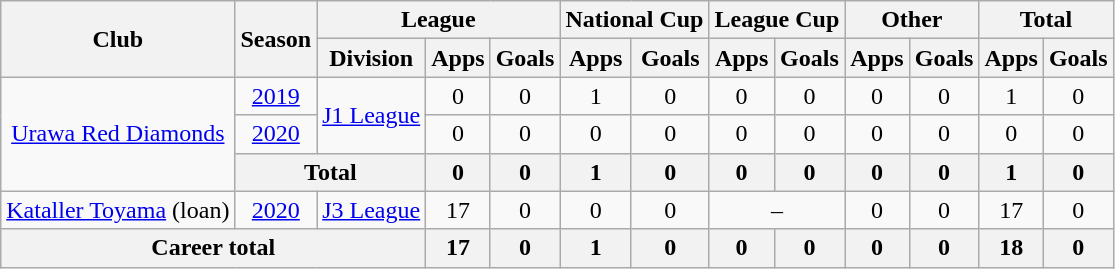<table class="wikitable" style="text-align: center">
<tr>
<th rowspan="2">Club</th>
<th rowspan="2">Season</th>
<th colspan="3">League</th>
<th colspan="2">National Cup</th>
<th colspan="2">League Cup</th>
<th colspan="2">Other</th>
<th colspan="2">Total</th>
</tr>
<tr>
<th>Division</th>
<th>Apps</th>
<th>Goals</th>
<th>Apps</th>
<th>Goals</th>
<th>Apps</th>
<th>Goals</th>
<th>Apps</th>
<th>Goals</th>
<th>Apps</th>
<th>Goals</th>
</tr>
<tr>
<td rowspan="3"><a href='#'>Urawa Red Diamonds</a></td>
<td><a href='#'>2019</a></td>
<td rowspan="2"><a href='#'>J1 League</a></td>
<td>0</td>
<td>0</td>
<td>1</td>
<td>0</td>
<td>0</td>
<td>0</td>
<td>0</td>
<td>0</td>
<td>1</td>
<td>0</td>
</tr>
<tr>
<td><a href='#'>2020</a></td>
<td>0</td>
<td>0</td>
<td>0</td>
<td>0</td>
<td>0</td>
<td>0</td>
<td>0</td>
<td>0</td>
<td>0</td>
<td>0</td>
</tr>
<tr>
<th colspan=2>Total</th>
<th>0</th>
<th>0</th>
<th>1</th>
<th>0</th>
<th>0</th>
<th>0</th>
<th>0</th>
<th>0</th>
<th>1</th>
<th>0</th>
</tr>
<tr>
<td><a href='#'>Kataller Toyama</a> (loan)</td>
<td><a href='#'>2020</a></td>
<td><a href='#'>J3 League</a></td>
<td>17</td>
<td>0</td>
<td>0</td>
<td>0</td>
<td colspan="2">–</td>
<td>0</td>
<td>0</td>
<td>17</td>
<td>0</td>
</tr>
<tr>
<th colspan=3>Career total</th>
<th>17</th>
<th>0</th>
<th>1</th>
<th>0</th>
<th>0</th>
<th>0</th>
<th>0</th>
<th>0</th>
<th>18</th>
<th>0</th>
</tr>
</table>
